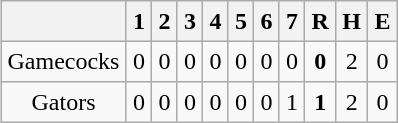<table align = right border="2" cellpadding="4" cellspacing="0" style="margin: 1em 1em 1em 1em; background: #F9F9F9; border: 1px #aaa solid; border-collapse: collapse;">
<tr align=center style="background: #F2F2F2;">
<th></th>
<th>1</th>
<th>2</th>
<th>3</th>
<th>4</th>
<th>5</th>
<th>6</th>
<th>7</th>
<th>R</th>
<th>H</th>
<th>E</th>
</tr>
<tr align=center>
<td>Gamecocks</td>
<td>0</td>
<td>0</td>
<td>0</td>
<td>0</td>
<td>0</td>
<td>0</td>
<td>0</td>
<td><strong>0</strong></td>
<td>2</td>
<td>0</td>
</tr>
<tr align=center>
<td>Gators</td>
<td>0</td>
<td>0</td>
<td>0</td>
<td>0</td>
<td>0</td>
<td>0</td>
<td>1</td>
<td><strong>1</strong></td>
<td>2</td>
<td>0</td>
</tr>
</table>
